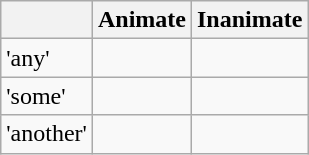<table class="wikitable">
<tr>
<th> </th>
<th>Animate</th>
<th>Inanimate</th>
</tr>
<tr>
<td>'any'</td>
<td></td>
<td></td>
</tr>
<tr>
<td>'some'</td>
<td></td>
<td></td>
</tr>
<tr>
<td>'another'</td>
<td></td>
<td></td>
</tr>
</table>
